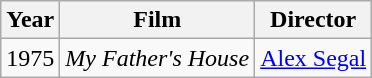<table class="wikitable">
<tr>
<th>Year</th>
<th>Film</th>
<th>Director</th>
</tr>
<tr>
<td>1975</td>
<td><em>My Father's House</em></td>
<td><a href='#'>Alex Segal</a></td>
</tr>
</table>
